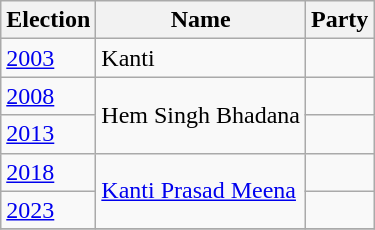<table class="wikitable sortable">
<tr>
<th>Election</th>
<th>Name</th>
<th colspan="2">Party</th>
</tr>
<tr>
<td><a href='#'>2003</a></td>
<td>Kanti</td>
<td></td>
</tr>
<tr>
<td><a href='#'>2008</a></td>
<td rowspan=2>Hem Singh Bhadana</td>
<td></td>
</tr>
<tr>
<td><a href='#'>2013</a></td>
</tr>
<tr>
<td><a href='#'>2018</a></td>
<td rowspan=2><a href='#'>Kanti Prasad Meena</a></td>
<td></td>
</tr>
<tr>
<td><a href='#'>2023</a></td>
<td></td>
</tr>
<tr>
</tr>
</table>
